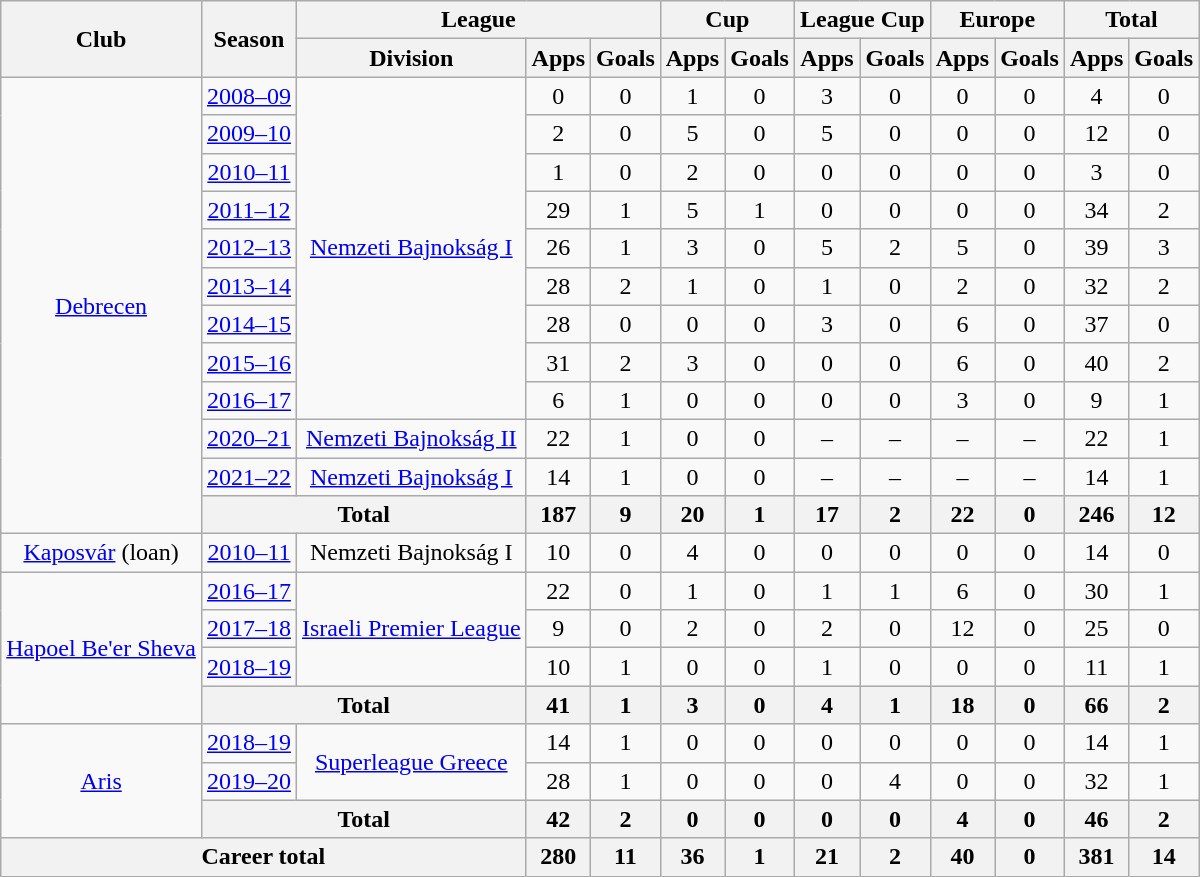<table class="wikitable" style="text-align:center">
<tr>
<th rowspan="2">Club</th>
<th rowspan="2">Season</th>
<th colspan="3">League</th>
<th colspan="2">Cup</th>
<th colspan="2">League Cup</th>
<th colspan="2">Europe</th>
<th colspan="2">Total</th>
</tr>
<tr>
<th>Division</th>
<th>Apps</th>
<th>Goals</th>
<th>Apps</th>
<th>Goals</th>
<th>Apps</th>
<th>Goals</th>
<th>Apps</th>
<th>Goals</th>
<th>Apps</th>
<th>Goals</th>
</tr>
<tr>
<td rowspan="12"><a href='#'>Debrecen</a></td>
<td><a href='#'>2008–09</a></td>
<td rowspan="9"><a href='#'>Nemzeti Bajnokság I</a></td>
<td>0</td>
<td>0</td>
<td>1</td>
<td>0</td>
<td>3</td>
<td>0</td>
<td>0</td>
<td>0</td>
<td>4</td>
<td>0</td>
</tr>
<tr>
<td><a href='#'>2009–10</a></td>
<td>2</td>
<td>0</td>
<td>5</td>
<td>0</td>
<td>5</td>
<td>0</td>
<td>0</td>
<td>0</td>
<td>12</td>
<td>0</td>
</tr>
<tr>
<td><a href='#'>2010–11</a></td>
<td>1</td>
<td>0</td>
<td>2</td>
<td>0</td>
<td>0</td>
<td>0</td>
<td>0</td>
<td>0</td>
<td>3</td>
<td>0</td>
</tr>
<tr>
<td><a href='#'>2011–12</a></td>
<td>29</td>
<td>1</td>
<td>5</td>
<td>1</td>
<td>0</td>
<td>0</td>
<td>0</td>
<td>0</td>
<td>34</td>
<td>2</td>
</tr>
<tr>
<td><a href='#'>2012–13</a></td>
<td>26</td>
<td>1</td>
<td>3</td>
<td>0</td>
<td>5</td>
<td>2</td>
<td>5</td>
<td>0</td>
<td>39</td>
<td>3</td>
</tr>
<tr>
<td><a href='#'>2013–14</a></td>
<td>28</td>
<td>2</td>
<td>1</td>
<td>0</td>
<td>1</td>
<td>0</td>
<td>2</td>
<td>0</td>
<td>32</td>
<td>2</td>
</tr>
<tr>
<td><a href='#'>2014–15</a></td>
<td>28</td>
<td>0</td>
<td>0</td>
<td>0</td>
<td>3</td>
<td>0</td>
<td>6</td>
<td>0</td>
<td>37</td>
<td>0</td>
</tr>
<tr>
<td><a href='#'>2015–16</a></td>
<td>31</td>
<td>2</td>
<td>3</td>
<td>0</td>
<td>0</td>
<td>0</td>
<td>6</td>
<td>0</td>
<td>40</td>
<td>2</td>
</tr>
<tr>
<td><a href='#'>2016–17</a></td>
<td>6</td>
<td>1</td>
<td>0</td>
<td>0</td>
<td>0</td>
<td>0</td>
<td>3</td>
<td>0</td>
<td>9</td>
<td>1</td>
</tr>
<tr>
<td><a href='#'>2020–21</a></td>
<td><a href='#'>Nemzeti Bajnokság II</a></td>
<td>22</td>
<td>1</td>
<td>0</td>
<td>0</td>
<td>–</td>
<td>–</td>
<td>–</td>
<td>–</td>
<td>22</td>
<td>1</td>
</tr>
<tr>
<td><a href='#'>2021–22</a></td>
<td><a href='#'>Nemzeti Bajnokság I</a></td>
<td>14</td>
<td>1</td>
<td>0</td>
<td>0</td>
<td>–</td>
<td>–</td>
<td>–</td>
<td>–</td>
<td>14</td>
<td>1</td>
</tr>
<tr>
<th colspan="2">Total</th>
<th>187</th>
<th>9</th>
<th>20</th>
<th>1</th>
<th>17</th>
<th>2</th>
<th>22</th>
<th>0</th>
<th>246</th>
<th>12</th>
</tr>
<tr>
<td><a href='#'>Kaposvár</a> (loan)</td>
<td><a href='#'>2010–11</a></td>
<td>Nemzeti Bajnokság I</td>
<td>10</td>
<td>0</td>
<td>4</td>
<td>0</td>
<td>0</td>
<td>0</td>
<td>0</td>
<td>0</td>
<td>14</td>
<td>0</td>
</tr>
<tr>
<td rowspan="4"><a href='#'>Hapoel Be'er Sheva</a></td>
<td><a href='#'>2016–17</a></td>
<td rowspan="3"><a href='#'>Israeli Premier League</a></td>
<td>22</td>
<td>0</td>
<td>1</td>
<td>0</td>
<td>1</td>
<td>1</td>
<td>6</td>
<td>0</td>
<td>30</td>
<td>1</td>
</tr>
<tr>
<td><a href='#'>2017–18</a></td>
<td>9</td>
<td>0</td>
<td>2</td>
<td>0</td>
<td>2</td>
<td>0</td>
<td>12</td>
<td>0</td>
<td>25</td>
<td>0</td>
</tr>
<tr>
<td><a href='#'>2018–19</a></td>
<td>10</td>
<td>1</td>
<td>0</td>
<td>0</td>
<td>1</td>
<td>0</td>
<td>0</td>
<td>0</td>
<td>11</td>
<td>1</td>
</tr>
<tr>
<th colspan="2">Total</th>
<th>41</th>
<th>1</th>
<th>3</th>
<th>0</th>
<th>4</th>
<th>1</th>
<th>18</th>
<th>0</th>
<th>66</th>
<th>2</th>
</tr>
<tr>
<td rowspan="3"><a href='#'>Aris</a></td>
<td><a href='#'>2018–19</a></td>
<td rowspan="2"><a href='#'>Superleague Greece</a></td>
<td>14</td>
<td>1</td>
<td>0</td>
<td>0</td>
<td>0</td>
<td>0</td>
<td>0</td>
<td>0</td>
<td>14</td>
<td>1</td>
</tr>
<tr>
<td><a href='#'>2019–20</a></td>
<td>28</td>
<td>1</td>
<td>0</td>
<td>0</td>
<td>0</td>
<td>4</td>
<td>0</td>
<td>0</td>
<td>32</td>
<td>1</td>
</tr>
<tr>
<th colspan="2">Total</th>
<th>42</th>
<th>2</th>
<th>0</th>
<th>0</th>
<th>0</th>
<th>0</th>
<th>4</th>
<th>0</th>
<th>46</th>
<th>2</th>
</tr>
<tr>
<th colspan="3">Career total</th>
<th>280</th>
<th>11</th>
<th>36</th>
<th>1</th>
<th>21</th>
<th>2</th>
<th>40</th>
<th>0</th>
<th>381</th>
<th>14</th>
</tr>
</table>
